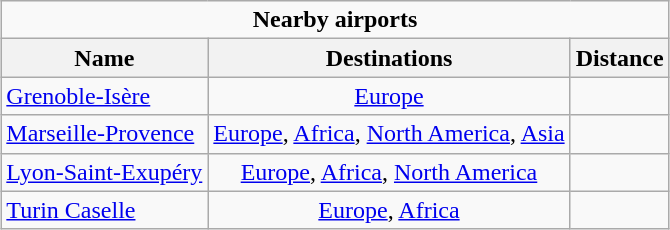<table class="wikitable" style="margin:1em auto; text-align:center;">
<tr>
<td colspan=3><strong>Nearby airports</strong></td>
</tr>
<tr>
<th>Name</th>
<th>Destinations</th>
<th>Distance</th>
</tr>
<tr>
<td style="text-align: left;"><a href='#'>Grenoble-Isère</a></td>
<td><a href='#'>Europe</a></td>
<td></td>
</tr>
<tr>
<td style="text-align: left;"><a href='#'>Marseille-Provence</a></td>
<td><a href='#'>Europe</a>, <a href='#'>Africa</a>, <a href='#'>North America</a>, <a href='#'>Asia</a></td>
<td></td>
</tr>
<tr>
<td style="text-align: left;"><a href='#'>Lyon-Saint-Exupéry</a></td>
<td><a href='#'>Europe</a>, <a href='#'>Africa</a>, <a href='#'>North America</a></td>
<td></td>
</tr>
<tr>
<td style="text-align: left;"><a href='#'>Turin Caselle</a></td>
<td><a href='#'>Europe</a>, <a href='#'>Africa</a></td>
<td></td>
</tr>
</table>
